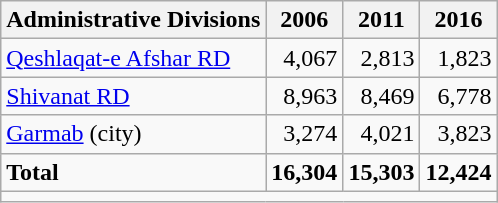<table class="wikitable">
<tr>
<th>Administrative Divisions</th>
<th>2006</th>
<th>2011</th>
<th>2016</th>
</tr>
<tr>
<td><a href='#'>Qeshlaqat-e Afshar RD</a></td>
<td style="text-align: right;">4,067</td>
<td style="text-align: right;">2,813</td>
<td style="text-align: right;">1,823</td>
</tr>
<tr>
<td><a href='#'>Shivanat RD</a></td>
<td style="text-align: right;">8,963</td>
<td style="text-align: right;">8,469</td>
<td style="text-align: right;">6,778</td>
</tr>
<tr>
<td><a href='#'>Garmab</a> (city)</td>
<td style="text-align: right;">3,274</td>
<td style="text-align: right;">4,021</td>
<td style="text-align: right;">3,823</td>
</tr>
<tr>
<td><strong>Total</strong></td>
<td style="text-align: right;"><strong>16,304</strong></td>
<td style="text-align: right;"><strong>15,303</strong></td>
<td style="text-align: right;"><strong>12,424</strong></td>
</tr>
<tr>
<td colspan=4></td>
</tr>
</table>
